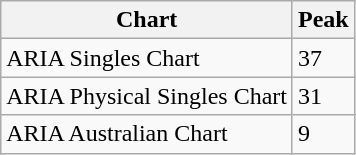<table class="wikitable">
<tr>
<th>Chart</th>
<th>Peak</th>
</tr>
<tr>
<td>ARIA Singles Chart</td>
<td>37</td>
</tr>
<tr>
<td>ARIA Physical Singles Chart</td>
<td>31</td>
</tr>
<tr>
<td>ARIA Australian Chart</td>
<td>9</td>
</tr>
</table>
